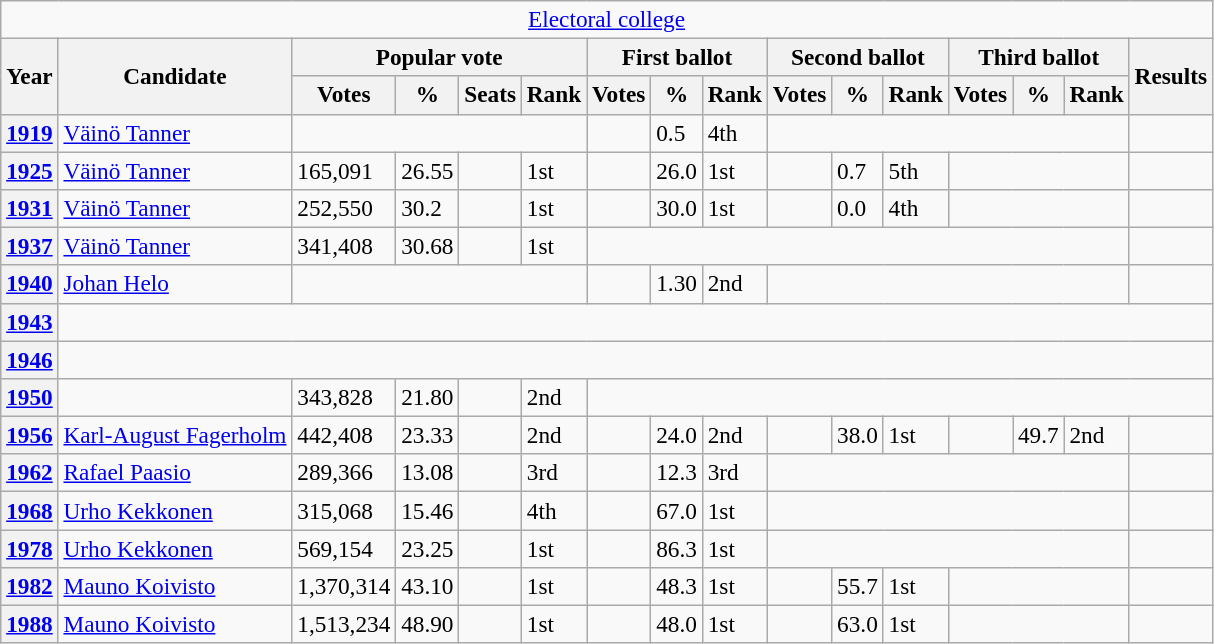<table class="wikitable" style="font-size:97%; text-align:left;">
<tr>
<td colspan="16" style="text-align:center;"><a href='#'>Electoral college</a></td>
</tr>
<tr>
<th rowspan=2>Year</th>
<th rowspan=2>Candidate</th>
<th colspan=4>Popular vote</th>
<th colspan=3>First ballot</th>
<th colspan=3>Second ballot</th>
<th colspan=3>Third ballot</th>
<th rowspan=2>Results</th>
</tr>
<tr>
<th>Votes</th>
<th>%</th>
<th>Seats</th>
<th>Rank</th>
<th>Votes</th>
<th>%</th>
<th>Rank</th>
<th>Votes</th>
<th>%</th>
<th>Rank</th>
<th>Votes</th>
<th>%</th>
<th>Rank</th>
</tr>
<tr>
<th><a href='#'>1919</a></th>
<td><a href='#'>Väinö Tanner</a></td>
<td colspan=4 bgcolour="lightgrey"></td>
<td></td>
<td>0.5</td>
<td>4th</td>
<td colspan=6 bgcolour="lightgrey"></td>
<td></td>
</tr>
<tr>
<th><a href='#'>1925</a></th>
<td><a href='#'>Väinö Tanner</a></td>
<td>165,091</td>
<td>26.55</td>
<td></td>
<td>1st</td>
<td></td>
<td>26.0</td>
<td>1st</td>
<td></td>
<td>0.7</td>
<td>5th</td>
<td colspan=3 bgcolour="lightgrey"></td>
<td></td>
</tr>
<tr>
<th><a href='#'>1931</a></th>
<td><a href='#'>Väinö Tanner</a></td>
<td>252,550</td>
<td>30.2</td>
<td></td>
<td>1st</td>
<td></td>
<td>30.0</td>
<td>1st</td>
<td></td>
<td>0.0</td>
<td>4th</td>
<td colspan=3 bgcolour="lightgrey"></td>
<td></td>
</tr>
<tr>
<th><a href='#'>1937</a></th>
<td><a href='#'>Väinö Tanner</a></td>
<td>341,408</td>
<td>30.68</td>
<td></td>
<td>1st</td>
<td colspan=9 bgcolour="lightgrey"></td>
<td></td>
</tr>
<tr>
<th><a href='#'>1940</a></th>
<td><a href='#'>Johan Helo</a></td>
<td colspan=4 bgcolour="lightgrey"></td>
<td></td>
<td>1.30</td>
<td>2nd</td>
<td colspan=6 bgcolour="lightgrey"></td>
<td></td>
</tr>
<tr>
<th><a href='#'>1943</a></th>
<td colspan=15 bgcolour="lightgrey"></td>
</tr>
<tr>
<th><a href='#'>1946</a></th>
<td colspan=15 bgcolour="lightgrey"></td>
</tr>
<tr>
<th><a href='#'>1950</a></th>
<td bgcolour="lightgrey"></td>
<td>343,828</td>
<td>21.80</td>
<td></td>
<td>2nd</td>
<td colspan=12 bgcolour="lightgrey"></td>
</tr>
<tr>
<th><a href='#'>1956</a></th>
<td><a href='#'>Karl-August Fagerholm</a></td>
<td>442,408</td>
<td>23.33</td>
<td></td>
<td>2nd</td>
<td></td>
<td>24.0</td>
<td>2nd</td>
<td></td>
<td>38.0</td>
<td>1st</td>
<td></td>
<td>49.7</td>
<td>2nd</td>
<td></td>
</tr>
<tr>
<th><a href='#'>1962</a></th>
<td><a href='#'>Rafael Paasio</a></td>
<td>289,366</td>
<td>13.08</td>
<td></td>
<td>3rd</td>
<td></td>
<td>12.3</td>
<td>3rd</td>
<td colspan="6" bgcolour="lightgrey"></td>
<td></td>
</tr>
<tr>
<th><a href='#'>1968</a></th>
<td><a href='#'>Urho&nbsp;Kekkonen</a></td>
<td>315,068</td>
<td>15.46</td>
<td></td>
<td>4th</td>
<td></td>
<td>67.0</td>
<td>1st</td>
<td colspan="6" bgcolour="lightgrey"></td>
<td></td>
</tr>
<tr>
<th><a href='#'>1978</a></th>
<td><a href='#'>Urho Kekkonen</a></td>
<td>569,154</td>
<td>23.25</td>
<td></td>
<td>1st</td>
<td></td>
<td>86.3</td>
<td>1st</td>
<td colspan="6" bgcolour="lightgrey"></td>
<td></td>
</tr>
<tr>
<th><a href='#'>1982</a></th>
<td><a href='#'>Mauno Koivisto</a></td>
<td>1,370,314</td>
<td>43.10</td>
<td></td>
<td>1st</td>
<td></td>
<td>48.3</td>
<td>1st</td>
<td></td>
<td>55.7</td>
<td>1st</td>
<td colspan="3" bgcolour="lightgrey"></td>
<td></td>
</tr>
<tr>
<th><a href='#'>1988</a></th>
<td><a href='#'>Mauno Koivisto</a></td>
<td>1,513,234</td>
<td>48.90</td>
<td></td>
<td>1st</td>
<td></td>
<td>48.0</td>
<td>1st</td>
<td></td>
<td>63.0</td>
<td>1st</td>
<td colspan="3" bgcolour="lightgrey"></td>
<td></td>
</tr>
</table>
